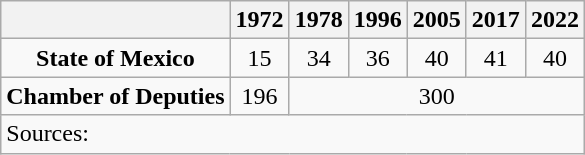<table class="wikitable" style="text-align: center">
<tr>
<th></th>
<th>1972</th>
<th>1978</th>
<th>1996</th>
<th>2005</th>
<th>2017</th>
<th>2022</th>
</tr>
<tr>
<td><strong>State of Mexico</strong></td>
<td>15</td>
<td>34</td>
<td>36</td>
<td>40</td>
<td>41</td>
<td>40</td>
</tr>
<tr>
<td><strong>Chamber of Deputies</strong></td>
<td>196</td>
<td colspan=5>300</td>
</tr>
<tr>
<td colspan=7 style="text-align: left">Sources: </td>
</tr>
</table>
